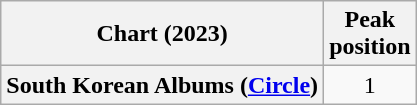<table class="wikitable plainrowheaders" style="text-align:center;">
<tr>
<th scope="col">Chart (2023)</th>
<th scope="col">Peak<br>position</th>
</tr>
<tr>
<th scope="row">South Korean Albums (<a href='#'>Circle</a>)</th>
<td>1</td>
</tr>
</table>
